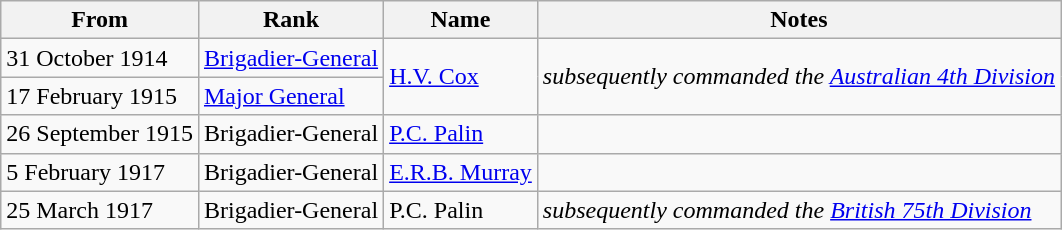<table class="wikitable">
<tr>
<th>From</th>
<th>Rank</th>
<th>Name</th>
<th>Notes</th>
</tr>
<tr>
<td>31 October 1914</td>
<td><a href='#'>Brigadier-General</a></td>
<td rowspan = 2><a href='#'>H.V. Cox</a></td>
<td rowspan = 2><em>subsequently commanded the <a href='#'>Australian 4th Division</a></em></td>
</tr>
<tr>
<td>17 February 1915</td>
<td><a href='#'>Major General</a></td>
</tr>
<tr>
<td>26 September 1915</td>
<td>Brigadier-General</td>
<td><a href='#'>P.C. Palin</a></td>
<td></td>
</tr>
<tr>
<td>5 February 1917</td>
<td>Brigadier-General</td>
<td><a href='#'>E.R.B. Murray</a></td>
<td></td>
</tr>
<tr>
<td>25 March 1917</td>
<td>Brigadier-General</td>
<td>P.C. Palin</td>
<td><em>subsequently commanded the <a href='#'>British 75th Division</a></em></td>
</tr>
</table>
